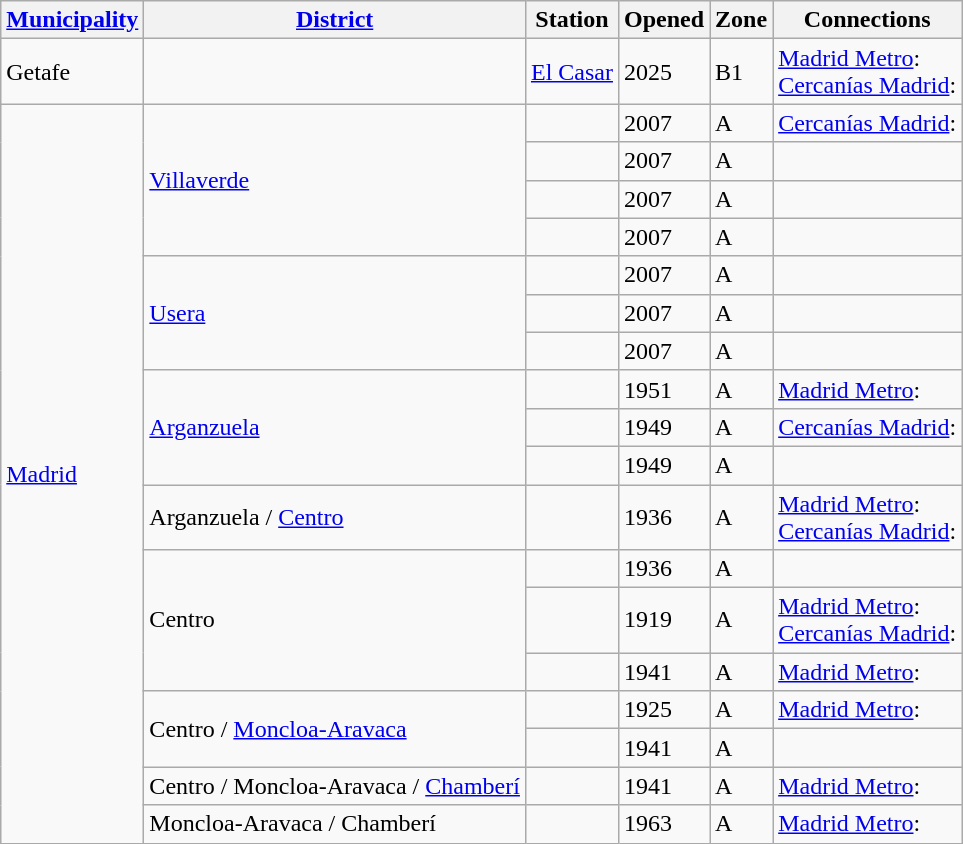<table class=wikitable>
<tr>
<th><a href='#'>Municipality</a></th>
<th><a href='#'>District</a></th>
<th>Station</th>
<th>Opened</th>
<th>Zone</th>
<th>Connections</th>
</tr>
<tr>
<td>Getafe</td>
<td></td>
<td><a href='#'>El Casar</a> </td>
<td>2025</td>
<td>B1</td>
<td><a href='#'>Madrid Metro</a>: <br><a href='#'>Cercanías Madrid</a>: </td>
</tr>
<tr>
<td rowspan=18><a href='#'>Madrid</a></td>
<td rowspan=4><a href='#'>Villaverde</a></td>
<td> </td>
<td>2007</td>
<td>A</td>
<td><a href='#'>Cercanías Madrid</a>:  </td>
</tr>
<tr>
<td> </td>
<td>2007</td>
<td>A</td>
<td></td>
</tr>
<tr>
<td> </td>
<td>2007</td>
<td>A</td>
<td></td>
</tr>
<tr>
<td> </td>
<td>2007</td>
<td>A</td>
<td></td>
</tr>
<tr>
<td rowspan=3><a href='#'>Usera</a></td>
<td> </td>
<td>2007</td>
<td>A</td>
<td></td>
</tr>
<tr>
<td> </td>
<td>2007</td>
<td>A</td>
<td></td>
</tr>
<tr>
<td> </td>
<td>2007</td>
<td>A</td>
<td></td>
</tr>
<tr>
<td rowspan=3><a href='#'>Arganzuela</a></td>
<td> </td>
<td>1951</td>
<td>A</td>
<td><a href='#'>Madrid Metro</a>: </td>
</tr>
<tr>
<td> </td>
<td>1949</td>
<td>A</td>
<td><a href='#'>Cercanías Madrid</a>: </td>
</tr>
<tr>
<td> </td>
<td>1949</td>
<td>A</td>
<td></td>
</tr>
<tr>
<td>Arganzuela / <a href='#'>Centro</a></td>
<td> </td>
<td>1936</td>
<td>A</td>
<td><a href='#'>Madrid Metro</a>: <br><a href='#'>Cercanías Madrid</a>: </td>
</tr>
<tr>
<td rowspan=3>Centro</td>
<td> </td>
<td>1936</td>
<td>A</td>
<td></td>
</tr>
<tr>
<td> </td>
<td>1919</td>
<td>A</td>
<td><a href='#'>Madrid Metro</a>:  <br><a href='#'>Cercanías Madrid</a>:  </td>
</tr>
<tr>
<td> </td>
<td>1941</td>
<td>A</td>
<td><a href='#'>Madrid Metro</a>: </td>
</tr>
<tr>
<td rowspan=2>Centro / <a href='#'>Moncloa-Aravaca</a></td>
<td> </td>
<td>1925</td>
<td>A</td>
<td><a href='#'>Madrid Metro</a>:  </td>
</tr>
<tr>
<td> </td>
<td>1941</td>
<td>A</td>
<td></td>
</tr>
<tr>
<td>Centro / Moncloa-Aravaca / <a href='#'>Chamberí</a></td>
<td> </td>
<td>1941</td>
<td>A</td>
<td><a href='#'>Madrid Metro</a>:  </td>
</tr>
<tr>
<td>Moncloa-Aravaca / Chamberí</td>
<td> </td>
<td>1963</td>
<td>A</td>
<td><a href='#'>Madrid Metro</a>: </td>
</tr>
</table>
